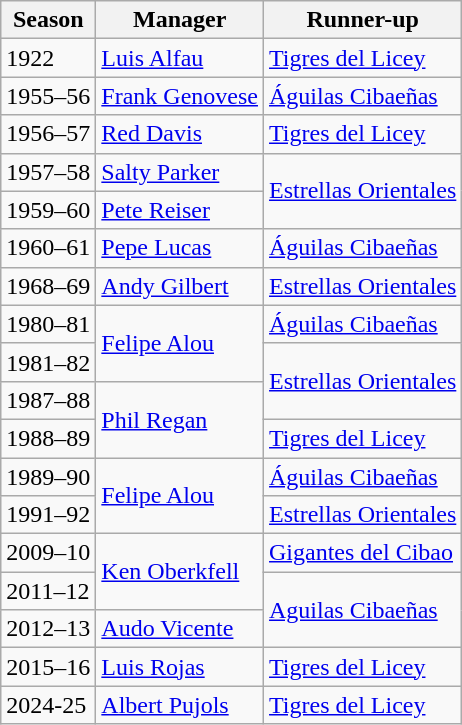<table class="wikitable">
<tr>
<th>Season</th>
<th>Manager</th>
<th>Runner-up</th>
</tr>
<tr>
<td>1922</td>
<td><a href='#'>Luis Alfau</a></td>
<td><a href='#'>Tigres del Licey</a></td>
</tr>
<tr>
<td>1955–56</td>
<td><a href='#'>Frank Genovese</a></td>
<td><a href='#'>Águilas Cibaeñas</a></td>
</tr>
<tr>
<td>1956–57</td>
<td><a href='#'>Red Davis</a></td>
<td><a href='#'>Tigres del Licey</a></td>
</tr>
<tr>
<td>1957–58</td>
<td><a href='#'>Salty Parker</a></td>
<td rowspan="2"><a href='#'>Estrellas Orientales</a></td>
</tr>
<tr>
<td>1959–60</td>
<td><a href='#'>Pete Reiser</a></td>
</tr>
<tr>
<td>1960–61</td>
<td><a href='#'>Pepe Lucas</a></td>
<td><a href='#'>Águilas Cibaeñas</a></td>
</tr>
<tr>
<td>1968–69</td>
<td><a href='#'>Andy Gilbert</a></td>
<td><a href='#'>Estrellas Orientales</a></td>
</tr>
<tr>
<td>1980–81</td>
<td rowspan="2"><a href='#'>Felipe Alou</a></td>
<td><a href='#'>Águilas Cibaeñas</a></td>
</tr>
<tr>
<td>1981–82</td>
<td rowspan="2"><a href='#'>Estrellas Orientales</a></td>
</tr>
<tr>
<td>1987–88</td>
<td rowspan="2"><a href='#'>Phil Regan</a></td>
</tr>
<tr>
<td>1988–89</td>
<td><a href='#'>Tigres del Licey</a></td>
</tr>
<tr>
<td>1989–90</td>
<td rowspan="2"><a href='#'>Felipe Alou</a></td>
<td><a href='#'>Águilas Cibaeñas</a></td>
</tr>
<tr>
<td>1991–92</td>
<td><a href='#'>Estrellas Orientales</a></td>
</tr>
<tr>
<td>2009–10</td>
<td rowspan="2"><a href='#'>Ken Oberkfell</a></td>
<td><a href='#'>Gigantes del Cibao</a></td>
</tr>
<tr>
<td>2011–12</td>
<td rowspan="2"><a href='#'>Aguilas Cibaeñas</a></td>
</tr>
<tr>
<td>2012–13</td>
<td><a href='#'>Audo Vicente</a></td>
</tr>
<tr>
<td>2015–16</td>
<td><a href='#'>Luis Rojas</a></td>
<td><a href='#'>Tigres del Licey</a></td>
</tr>
<tr>
<td>2024-25</td>
<td><a href='#'>Albert Pujols</a></td>
<td><a href='#'>Tigres del Licey</a></td>
</tr>
</table>
